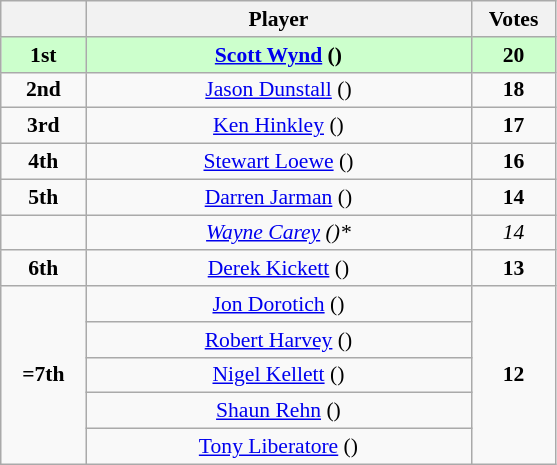<table class="wikitable" style="text-align: center; font-size: 90%;">
<tr>
<th width="50"></th>
<th width="250">Player</th>
<th width="50">Votes</th>
</tr>
<tr style="background: #CCFFCC;">
<td><strong>1st</strong></td>
<td><strong><a href='#'>Scott Wynd</a> ()</strong></td>
<td><strong>20</strong></td>
</tr>
<tr>
<td><strong>2nd</strong></td>
<td><a href='#'>Jason Dunstall</a> ()</td>
<td><strong>18</strong></td>
</tr>
<tr>
<td><strong>3rd</strong></td>
<td><a href='#'>Ken Hinkley</a> ()</td>
<td><strong>17</strong></td>
</tr>
<tr>
<td><strong>4th</strong></td>
<td><a href='#'>Stewart Loewe</a> ()</td>
<td><strong>16</strong></td>
</tr>
<tr>
<td><strong>5th</strong></td>
<td><a href='#'>Darren Jarman</a> ()</td>
<td><strong>14</strong></td>
</tr>
<tr>
<td></td>
<td><em><a href='#'>Wayne Carey</a> ()*</em></td>
<td><em>14</em></td>
</tr>
<tr>
<td><strong>6th</strong></td>
<td><a href='#'>Derek Kickett</a> ()</td>
<td><strong>13</strong></td>
</tr>
<tr>
<td rowspan=5><strong>=7th</strong></td>
<td><a href='#'>Jon Dorotich</a> ()</td>
<td rowspan=5><strong>12</strong></td>
</tr>
<tr>
<td><a href='#'>Robert Harvey</a> ()</td>
</tr>
<tr>
<td><a href='#'>Nigel Kellett</a> ()</td>
</tr>
<tr>
<td><a href='#'>Shaun Rehn</a> ()</td>
</tr>
<tr>
<td><a href='#'>Tony Liberatore</a> ()</td>
</tr>
</table>
